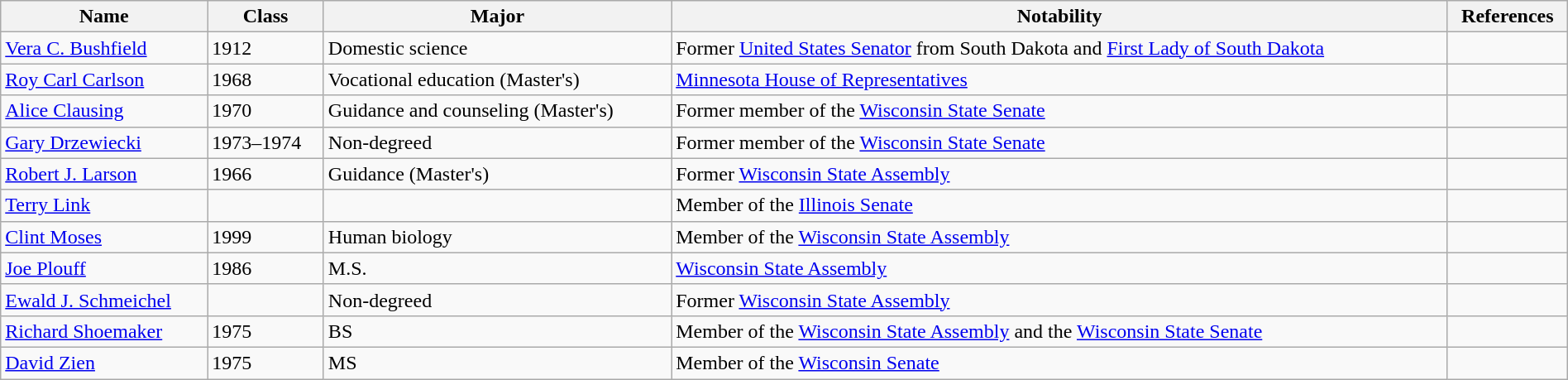<table class="wikitable sortable" style="width:100%;">
<tr>
<th>Name</th>
<th>Class</th>
<th>Major</th>
<th>Notability</th>
<th>References</th>
</tr>
<tr>
<td><a href='#'>Vera C. Bushfield</a></td>
<td>1912</td>
<td>Domestic science</td>
<td>Former <a href='#'>United States Senator</a> from South Dakota and <a href='#'>First Lady of South Dakota</a></td>
<td></td>
</tr>
<tr>
<td><a href='#'>Roy Carl Carlson</a></td>
<td>1968</td>
<td>Vocational education (Master's)</td>
<td><a href='#'>Minnesota House of Representatives</a></td>
<td></td>
</tr>
<tr>
<td><a href='#'>Alice Clausing</a></td>
<td>1970</td>
<td>Guidance and counseling (Master's)</td>
<td>Former member of the <a href='#'>Wisconsin State Senate</a></td>
<td></td>
</tr>
<tr>
<td><a href='#'>Gary Drzewiecki</a></td>
<td>1973–1974</td>
<td>Non-degreed</td>
<td>Former member of the <a href='#'>Wisconsin State Senate</a></td>
<td></td>
</tr>
<tr>
<td><a href='#'>Robert J. Larson</a></td>
<td>1966</td>
<td>Guidance (Master's)</td>
<td>Former <a href='#'>Wisconsin State Assembly</a></td>
<td></td>
</tr>
<tr>
<td><a href='#'>Terry Link</a></td>
<td></td>
<td></td>
<td>Member of the <a href='#'>Illinois Senate</a></td>
<td></td>
</tr>
<tr>
<td><a href='#'>Clint Moses</a></td>
<td>1999</td>
<td>Human biology</td>
<td>Member of the <a href='#'>Wisconsin State Assembly</a></td>
<td></td>
</tr>
<tr>
<td><a href='#'>Joe Plouff</a></td>
<td>1986</td>
<td>M.S.</td>
<td><a href='#'>Wisconsin State Assembly</a></td>
<td></td>
</tr>
<tr>
<td><a href='#'>Ewald J. Schmeichel</a></td>
<td></td>
<td>Non-degreed</td>
<td>Former <a href='#'>Wisconsin State Assembly</a></td>
<td></td>
</tr>
<tr>
<td><a href='#'>Richard Shoemaker</a></td>
<td>1975</td>
<td>BS</td>
<td>Member of the <a href='#'>Wisconsin State Assembly</a> and the <a href='#'>Wisconsin State Senate</a></td>
<td></td>
</tr>
<tr>
<td><a href='#'>David Zien</a></td>
<td>1975</td>
<td>MS</td>
<td>Member of the <a href='#'>Wisconsin Senate</a></td>
<td></td>
</tr>
</table>
